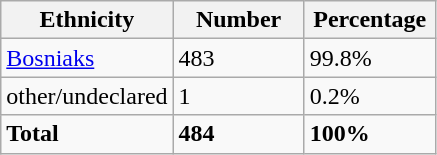<table class="wikitable">
<tr>
<th width="100px">Ethnicity</th>
<th width="80px">Number</th>
<th width="80px">Percentage</th>
</tr>
<tr>
<td><a href='#'>Bosniaks</a></td>
<td>483</td>
<td>99.8%</td>
</tr>
<tr>
<td>other/undeclared</td>
<td>1</td>
<td>0.2%</td>
</tr>
<tr>
<td><strong>Total</strong></td>
<td><strong>484</strong></td>
<td><strong>100%</strong></td>
</tr>
</table>
